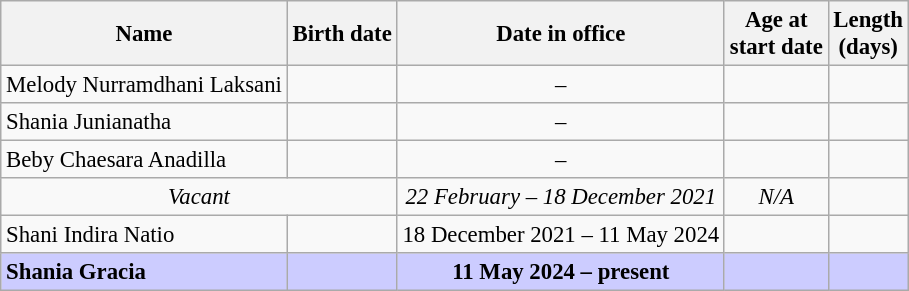<table class="wikitable sortable" style="font-size:95%;">
<tr>
<th>Name</th>
<th>Birth date</th>
<th>Date in office</th>
<th>Age at<br>start date</th>
<th>Length<br>(days)</th>
</tr>
<tr>
<td>Melody Nurramdhani Laksani</td>
<td style="text-align:left;"></td>
<td style="text-align:center;"> – </td>
<td style="text-align:center;"></td>
<td></td>
</tr>
<tr>
<td>Shania Junianatha</td>
<td style="text-align:left;"></td>
<td style="text-align:center;"> – </td>
<td style="text-align:center;"></td>
<td></td>
</tr>
<tr>
<td>Beby Chaesara Anadilla</td>
<td style="text-align:left;"></td>
<td style="text-align:center;"> – </td>
<td style="text-align:center;"></td>
<td></td>
</tr>
<tr>
<td colspan="2" style="text-align:center;"><em>Vacant</em></td>
<td style="text-align:center;"><em>22 February – 18 December 2021</em></td>
<td style="text-align:center;"><em>N/A</em></td>
<td><em></em></td>
</tr>
<tr>
<td>Shani Indira Natio</td>
<td style="text-align:left;"></td>
<td style="text-align:center;">18 December 2021 – 11 May 2024</td>
<td style="text-align:center;"></td>
<td></td>
</tr>
<tr bgcolor="ccccff" style="font-weight:bold">
<td>Shania Gracia</td>
<td style="text-align:left;"></td>
<td style="text-align:center;">11 May 2024 – present</td>
<td style="text-align:center;"></td>
<td></td>
</tr>
</table>
